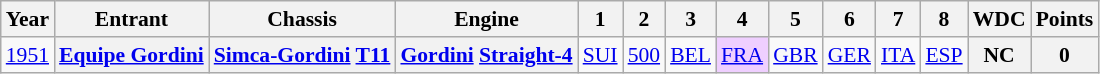<table class="wikitable" style="text-align:center; font-size:90%">
<tr>
<th>Year</th>
<th>Entrant</th>
<th>Chassis</th>
<th>Engine</th>
<th>1</th>
<th>2</th>
<th>3</th>
<th>4</th>
<th>5</th>
<th>6</th>
<th>7</th>
<th>8</th>
<th>WDC</th>
<th>Points</th>
</tr>
<tr>
<td><a href='#'>1951</a></td>
<th><a href='#'>Equipe Gordini</a></th>
<th><a href='#'>Simca-Gordini</a> <a href='#'>T11</a></th>
<th><a href='#'>Gordini</a> <a href='#'>Straight-4</a></th>
<td><a href='#'>SUI</a></td>
<td><a href='#'>500</a></td>
<td><a href='#'>BEL</a></td>
<td style="background:#EFCFFF;"><a href='#'>FRA</a><br></td>
<td><a href='#'>GBR</a></td>
<td><a href='#'>GER</a></td>
<td><a href='#'>ITA</a></td>
<td><a href='#'>ESP</a></td>
<th>NC</th>
<th>0</th>
</tr>
</table>
